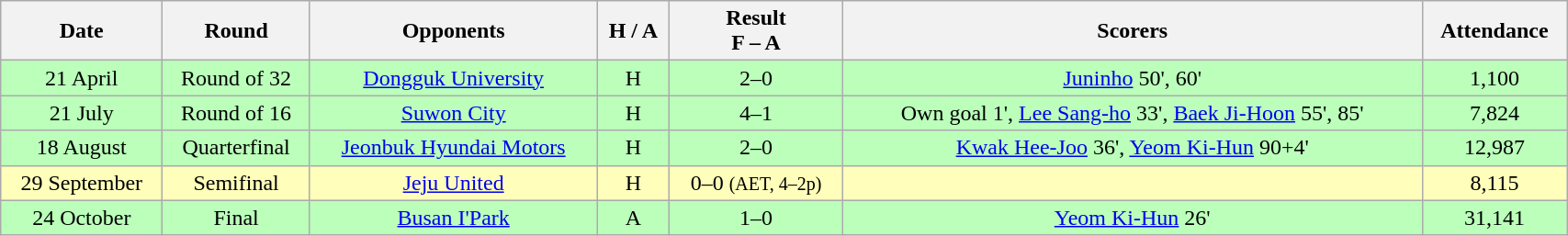<table class="wikitable" style="text-align:center; width:90%;">
<tr>
<th>Date</th>
<th>Round</th>
<th>Opponents</th>
<th>H / A</th>
<th>Result<br>F – A</th>
<th>Scorers</th>
<th>Attendance</th>
</tr>
<tr bgcolor="#bbffbb">
<td>21 April</td>
<td>Round of 32</td>
<td><a href='#'>Dongguk University</a></td>
<td>H</td>
<td>2–0</td>
<td><a href='#'>Juninho</a> 50', 60'</td>
<td>1,100</td>
</tr>
<tr bgcolor="#bbffbb">
<td>21 July</td>
<td>Round of 16</td>
<td><a href='#'>Suwon City</a></td>
<td>H</td>
<td>4–1</td>
<td>Own goal 1', <a href='#'>Lee Sang-ho</a> 33', <a href='#'>Baek Ji-Hoon</a> 55', 85'</td>
<td>7,824</td>
</tr>
<tr bgcolor="#bbffbb">
<td>18 August</td>
<td>Quarterfinal</td>
<td><a href='#'>Jeonbuk Hyundai Motors</a></td>
<td>H</td>
<td>2–0</td>
<td><a href='#'>Kwak Hee-Joo</a> 36', <a href='#'>Yeom Ki-Hun</a> 90+4'</td>
<td>12,987</td>
</tr>
<tr bgcolor="#ffffbb">
<td>29 September</td>
<td>Semifinal</td>
<td><a href='#'>Jeju United</a></td>
<td>H</td>
<td>0–0 <small>(AET, 4–2p)</small></td>
<td></td>
<td>8,115</td>
</tr>
<tr bgcolor="#bbffbb">
<td>24 October</td>
<td>Final</td>
<td><a href='#'>Busan I'Park</a></td>
<td>A</td>
<td>1–0</td>
<td><a href='#'>Yeom Ki-Hun</a> 26'</td>
<td>31,141</td>
</tr>
</table>
